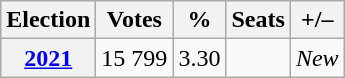<table class="wikitable" style="text-align: right;">
<tr>
<th>Election</th>
<th>Votes</th>
<th>%</th>
<th>Seats</th>
<th>+/–</th>
</tr>
<tr>
<th><a href='#'>2021</a></th>
<td>15 799</td>
<td>3.30</td>
<td></td>
<td><em>New</em></td>
</tr>
</table>
